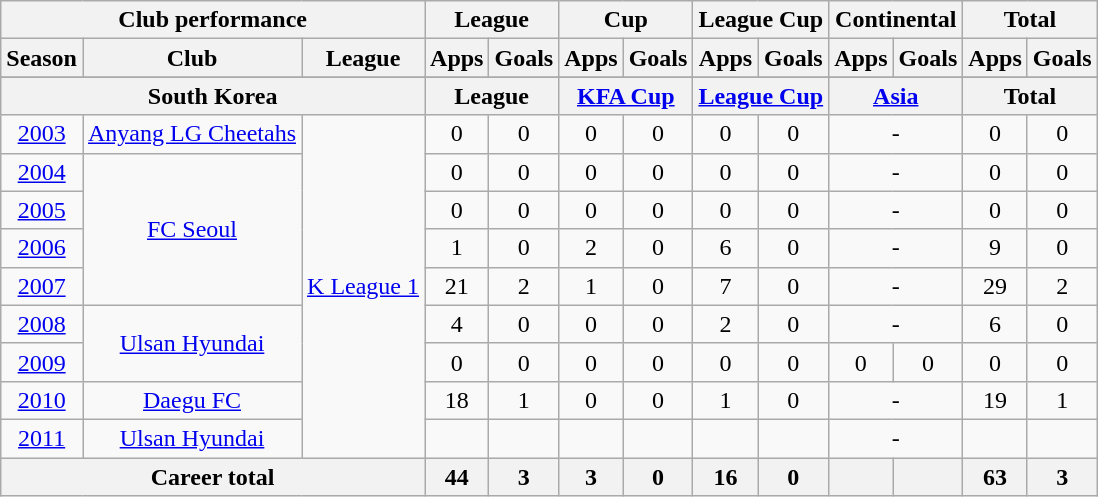<table class="wikitable" style="text-align:center">
<tr>
<th colspan=3>Club performance</th>
<th colspan=2>League</th>
<th colspan=2>Cup</th>
<th colspan=2>League Cup</th>
<th colspan=2>Continental</th>
<th colspan=2>Total</th>
</tr>
<tr>
<th>Season</th>
<th>Club</th>
<th>League</th>
<th>Apps</th>
<th>Goals</th>
<th>Apps</th>
<th>Goals</th>
<th>Apps</th>
<th>Goals</th>
<th>Apps</th>
<th>Goals</th>
<th>Apps</th>
<th>Goals</th>
</tr>
<tr>
</tr>
<tr>
<th colspan=3>South Korea</th>
<th colspan=2>League</th>
<th colspan=2><a href='#'>KFA Cup</a></th>
<th colspan=2><a href='#'>League Cup</a></th>
<th colspan=2><a href='#'>Asia</a></th>
<th colspan=2>Total</th>
</tr>
<tr>
<td><a href='#'>2003</a></td>
<td><a href='#'>Anyang LG Cheetahs</a></td>
<td rowspan=9><a href='#'>K League 1</a></td>
<td>0</td>
<td>0</td>
<td>0</td>
<td>0</td>
<td>0</td>
<td>0</td>
<td colspan=2>-</td>
<td>0</td>
<td>0</td>
</tr>
<tr>
<td><a href='#'>2004</a></td>
<td rowspan=4><a href='#'>FC Seoul</a></td>
<td>0</td>
<td>0</td>
<td>0</td>
<td>0</td>
<td>0</td>
<td>0</td>
<td colspan=2>-</td>
<td>0</td>
<td>0</td>
</tr>
<tr>
<td><a href='#'>2005</a></td>
<td>0</td>
<td>0</td>
<td>0</td>
<td>0</td>
<td>0</td>
<td>0</td>
<td colspan=2>-</td>
<td>0</td>
<td>0</td>
</tr>
<tr>
<td><a href='#'>2006</a></td>
<td>1</td>
<td>0</td>
<td>2</td>
<td>0</td>
<td>6</td>
<td>0</td>
<td colspan=2>-</td>
<td>9</td>
<td>0</td>
</tr>
<tr>
<td><a href='#'>2007</a></td>
<td>21</td>
<td>2</td>
<td>1</td>
<td>0</td>
<td>7</td>
<td>0</td>
<td colspan=2>-</td>
<td>29</td>
<td>2</td>
</tr>
<tr>
<td><a href='#'>2008</a></td>
<td rowspan=2><a href='#'>Ulsan Hyundai</a></td>
<td>4</td>
<td>0</td>
<td>0</td>
<td>0</td>
<td>2</td>
<td>0</td>
<td colspan=2>-</td>
<td>6</td>
<td>0</td>
</tr>
<tr>
<td><a href='#'>2009</a></td>
<td>0</td>
<td>0</td>
<td>0</td>
<td>0</td>
<td>0</td>
<td>0</td>
<td>0</td>
<td>0</td>
<td>0</td>
<td>0</td>
</tr>
<tr>
<td><a href='#'>2010</a></td>
<td rowspan=1><a href='#'>Daegu FC</a></td>
<td>18</td>
<td>1</td>
<td>0</td>
<td>0</td>
<td>1</td>
<td>0</td>
<td colspan=2>-</td>
<td>19</td>
<td>1</td>
</tr>
<tr>
<td><a href='#'>2011</a></td>
<td rowspan=1><a href='#'>Ulsan Hyundai</a></td>
<td></td>
<td></td>
<td></td>
<td></td>
<td></td>
<td></td>
<td colspan=2>-</td>
<td></td>
<td></td>
</tr>
<tr>
<th colspan=3>Career total</th>
<th>44</th>
<th>3</th>
<th>3</th>
<th>0</th>
<th>16</th>
<th>0</th>
<th></th>
<th></th>
<th>63</th>
<th>3</th>
</tr>
</table>
